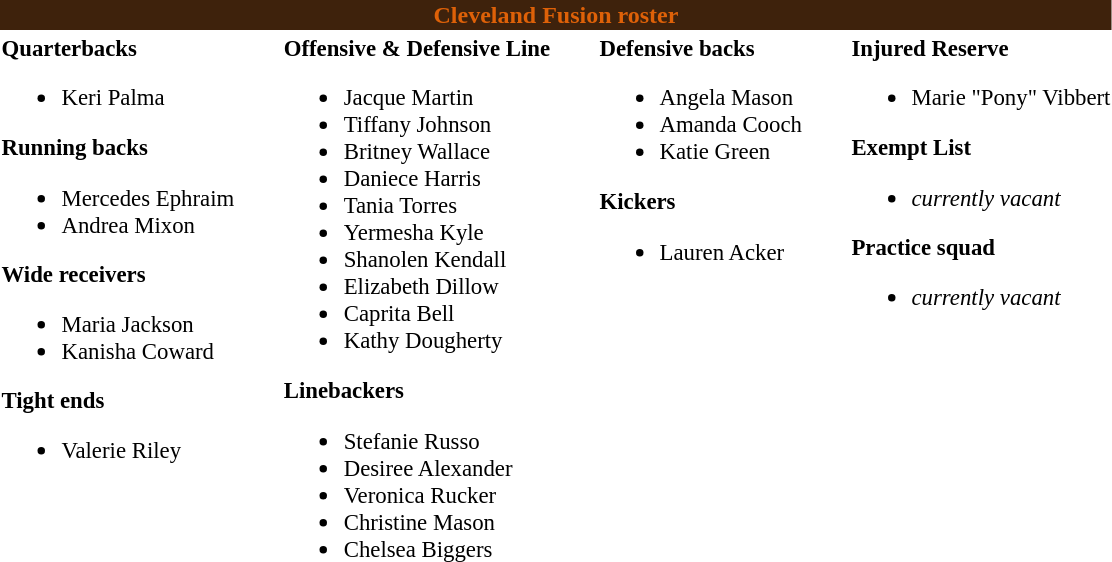<table class="toccolours" style="text-align: left;">
<tr>
<th colspan="7" style="text-align:center; color:#DE6108; background-color:#3E220C">Cleveland Fusion roster</th>
</tr>
<tr>
<td style="font-size: 95%;vertical-align:top;"><strong>Quarterbacks</strong><br><ul><li> Keri Palma</li></ul><strong>Running backs</strong><ul><li> Mercedes Ephraim</li><li> Andrea Mixon</li></ul><strong>Wide receivers</strong><ul><li> Maria Jackson</li><li> Kanisha Coward</li></ul><strong>Tight ends</strong><ul><li> Valerie Riley</li></ul></td>
<td style="width: 25px;"></td>
<td style="font-size: 95%;vertical-align:top;"><strong>Offensive & Defensive Line</strong><br><ul><li> Jacque Martin</li><li> Tiffany Johnson</li><li> Britney Wallace</li><li> Daniece Harris</li><li> Tania Torres</li><li> Yermesha Kyle</li><li> Shanolen Kendall</li><li> Elizabeth Dillow</li><li> Caprita Bell</li><li> Kathy Dougherty</li></ul><strong>Linebackers</strong><ul><li> Stefanie Russo</li><li> Desiree Alexander</li><li> Veronica Rucker</li><li> Christine Mason</li><li> Chelsea Biggers</li></ul></td>
<td style="width: 25px;"></td>
<td style="font-size: 95%;vertical-align:top;"><strong>Defensive backs</strong><br><ul><li> Angela Mason</li><li> Amanda Cooch</li><li> Katie Green</li></ul><strong>Kickers</strong><ul><li> Lauren Acker</li></ul></td>
<td style="width: 25px;"></td>
<td style="font-size: 95%;vertical-align:top;"><strong>Injured Reserve</strong><br><ul><li> Marie "Pony" Vibbert</li></ul><strong>Exempt List</strong><ul><li><em>currently vacant</em></li></ul><strong>Practice squad</strong><ul><li><em>currently vacant</em></li></ul></td>
</tr>
<tr>
</tr>
</table>
